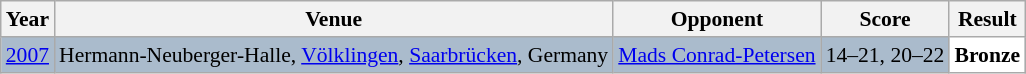<table class="sortable wikitable" style="font-size: 90%;">
<tr>
<th>Year</th>
<th>Venue</th>
<th>Opponent</th>
<th>Score</th>
<th>Result</th>
</tr>
<tr style="background:#AABBCC">
<td align="center"><a href='#'>2007</a></td>
<td align="left">Hermann-Neuberger-Halle, <a href='#'>Völklingen</a>, <a href='#'>Saarbrücken</a>, Germany</td>
<td align="left"> <a href='#'>Mads Conrad-Petersen</a></td>
<td align="left">14–21, 20–22</td>
<td style="text-align:left; background:white"> <strong>Bronze</strong></td>
</tr>
</table>
